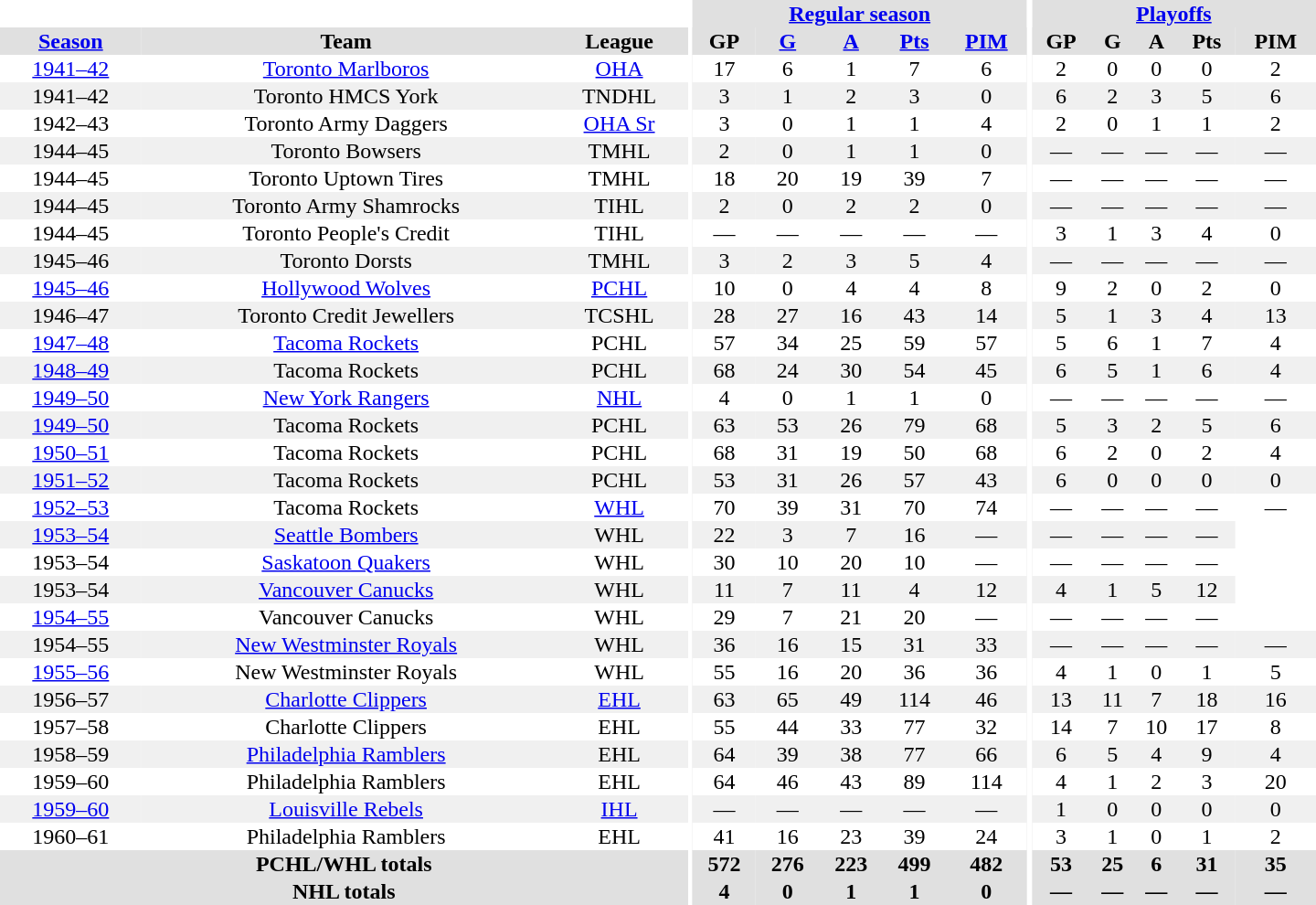<table border="0" cellpadding="1" cellspacing="0" style="text-align:center; width:60em">
<tr bgcolor="#e0e0e0">
<th colspan="3" bgcolor="#ffffff"></th>
<th rowspan="100" bgcolor="#ffffff"></th>
<th colspan="5"><a href='#'>Regular season</a></th>
<th rowspan="100" bgcolor="#ffffff"></th>
<th colspan="5"><a href='#'>Playoffs</a></th>
</tr>
<tr bgcolor="#e0e0e0">
<th><a href='#'>Season</a></th>
<th>Team</th>
<th>League</th>
<th>GP</th>
<th><a href='#'>G</a></th>
<th><a href='#'>A</a></th>
<th><a href='#'>Pts</a></th>
<th><a href='#'>PIM</a></th>
<th>GP</th>
<th>G</th>
<th>A</th>
<th>Pts</th>
<th>PIM</th>
</tr>
<tr>
<td><a href='#'>1941–42</a></td>
<td><a href='#'>Toronto Marlboros</a></td>
<td><a href='#'>OHA</a></td>
<td>17</td>
<td>6</td>
<td>1</td>
<td>7</td>
<td>6</td>
<td>2</td>
<td>0</td>
<td>0</td>
<td>0</td>
<td>2</td>
</tr>
<tr bgcolor="#f0f0f0">
<td>1941–42</td>
<td>Toronto HMCS York</td>
<td>TNDHL</td>
<td>3</td>
<td>1</td>
<td>2</td>
<td>3</td>
<td>0</td>
<td>6</td>
<td>2</td>
<td>3</td>
<td>5</td>
<td>6</td>
</tr>
<tr>
<td>1942–43</td>
<td>Toronto Army Daggers</td>
<td><a href='#'>OHA Sr</a></td>
<td>3</td>
<td>0</td>
<td>1</td>
<td>1</td>
<td>4</td>
<td>2</td>
<td>0</td>
<td>1</td>
<td>1</td>
<td>2</td>
</tr>
<tr bgcolor="#f0f0f0">
<td>1944–45</td>
<td>Toronto Bowsers</td>
<td>TMHL</td>
<td>2</td>
<td>0</td>
<td>1</td>
<td>1</td>
<td>0</td>
<td>—</td>
<td>—</td>
<td>—</td>
<td>—</td>
<td>—</td>
</tr>
<tr>
<td>1944–45</td>
<td>Toronto Uptown Tires</td>
<td>TMHL</td>
<td>18</td>
<td>20</td>
<td>19</td>
<td>39</td>
<td>7</td>
<td>—</td>
<td>—</td>
<td>—</td>
<td>—</td>
<td>—</td>
</tr>
<tr bgcolor="#f0f0f0">
<td>1944–45</td>
<td>Toronto Army Shamrocks</td>
<td>TIHL</td>
<td>2</td>
<td>0</td>
<td>2</td>
<td>2</td>
<td>0</td>
<td>—</td>
<td>—</td>
<td>—</td>
<td>—</td>
<td>—</td>
</tr>
<tr>
<td>1944–45</td>
<td>Toronto People's Credit</td>
<td>TIHL</td>
<td>—</td>
<td>—</td>
<td>—</td>
<td>—</td>
<td>—</td>
<td>3</td>
<td>1</td>
<td>3</td>
<td>4</td>
<td>0</td>
</tr>
<tr bgcolor="#f0f0f0">
<td>1945–46</td>
<td>Toronto Dorsts</td>
<td>TMHL</td>
<td>3</td>
<td>2</td>
<td>3</td>
<td>5</td>
<td>4</td>
<td>—</td>
<td>—</td>
<td>—</td>
<td>—</td>
<td>—</td>
</tr>
<tr>
<td><a href='#'>1945–46</a></td>
<td><a href='#'>Hollywood Wolves</a></td>
<td><a href='#'>PCHL</a></td>
<td>10</td>
<td>0</td>
<td>4</td>
<td>4</td>
<td>8</td>
<td>9</td>
<td>2</td>
<td>0</td>
<td>2</td>
<td>0</td>
</tr>
<tr bgcolor="#f0f0f0">
<td>1946–47</td>
<td>Toronto Credit Jewellers</td>
<td>TCSHL</td>
<td>28</td>
<td>27</td>
<td>16</td>
<td>43</td>
<td>14</td>
<td>5</td>
<td>1</td>
<td>3</td>
<td>4</td>
<td>13</td>
</tr>
<tr>
<td><a href='#'>1947–48</a></td>
<td><a href='#'>Tacoma Rockets</a></td>
<td>PCHL</td>
<td>57</td>
<td>34</td>
<td>25</td>
<td>59</td>
<td>57</td>
<td>5</td>
<td>6</td>
<td>1</td>
<td>7</td>
<td>4</td>
</tr>
<tr bgcolor="#f0f0f0">
<td><a href='#'>1948–49</a></td>
<td>Tacoma Rockets</td>
<td>PCHL</td>
<td>68</td>
<td>24</td>
<td>30</td>
<td>54</td>
<td>45</td>
<td>6</td>
<td>5</td>
<td>1</td>
<td>6</td>
<td>4</td>
</tr>
<tr>
<td><a href='#'>1949–50</a></td>
<td><a href='#'>New York Rangers</a></td>
<td><a href='#'>NHL</a></td>
<td>4</td>
<td>0</td>
<td>1</td>
<td>1</td>
<td>0</td>
<td>—</td>
<td>—</td>
<td>—</td>
<td>—</td>
<td>—</td>
</tr>
<tr bgcolor="#f0f0f0">
<td><a href='#'>1949–50</a></td>
<td>Tacoma Rockets</td>
<td>PCHL</td>
<td>63</td>
<td>53</td>
<td>26</td>
<td>79</td>
<td>68</td>
<td>5</td>
<td>3</td>
<td>2</td>
<td>5</td>
<td>6</td>
</tr>
<tr>
<td><a href='#'>1950–51</a></td>
<td>Tacoma Rockets</td>
<td>PCHL</td>
<td>68</td>
<td>31</td>
<td>19</td>
<td>50</td>
<td>68</td>
<td>6</td>
<td>2</td>
<td>0</td>
<td>2</td>
<td>4</td>
</tr>
<tr bgcolor="#f0f0f0">
<td><a href='#'>1951–52</a></td>
<td>Tacoma Rockets</td>
<td>PCHL</td>
<td>53</td>
<td>31</td>
<td>26</td>
<td>57</td>
<td>43</td>
<td>6</td>
<td>0</td>
<td>0</td>
<td>0</td>
<td>0</td>
</tr>
<tr>
<td><a href='#'>1952–53</a></td>
<td>Tacoma Rockets</td>
<td><a href='#'>WHL</a></td>
<td>70</td>
<td>39</td>
<td>31</td>
<td>70</td>
<td>74</td>
<td>—</td>
<td>—</td>
<td>—</td>
<td>—</td>
<td>—</td>
</tr>
<tr bgcolor="#f0f0f0">
<td><a href='#'>1953–54</a></td>
<td><a href='#'>Seattle Bombers</a></td>
<td>WHL</td>
<td>22</td>
<td 4>3</td>
<td>7</td>
<td>16</td>
<td>—</td>
<td>—</td>
<td>—</td>
<td>—</td>
<td>—</td>
</tr>
<tr>
<td>1953–54</td>
<td><a href='#'>Saskatoon Quakers</a></td>
<td>WHL</td>
<td>30</td>
<td 10>10</td>
<td>20</td>
<td>10</td>
<td>—</td>
<td>—</td>
<td>—</td>
<td>—</td>
<td>—</td>
</tr>
<tr bgcolor="#f0f0f0">
<td>1953–54</td>
<td><a href='#'>Vancouver Canucks</a></td>
<td>WHL</td>
<td>11</td>
<td 4>7</td>
<td>11</td>
<td>4</td>
<td>12</td>
<td>4</td>
<td>1</td>
<td>5</td>
<td>12</td>
</tr>
<tr>
<td><a href='#'>1954–55</a></td>
<td>Vancouver Canucks</td>
<td>WHL</td>
<td>29</td>
<td 14>7</td>
<td>21</td>
<td>20</td>
<td>—</td>
<td>—</td>
<td>—</td>
<td>—</td>
<td>—</td>
</tr>
<tr bgcolor="#f0f0f0">
<td>1954–55</td>
<td><a href='#'>New Westminster Royals</a></td>
<td>WHL</td>
<td>36</td>
<td>16</td>
<td>15</td>
<td>31</td>
<td>33</td>
<td>—</td>
<td>—</td>
<td>—</td>
<td>—</td>
<td>—</td>
</tr>
<tr>
<td><a href='#'>1955–56</a></td>
<td>New Westminster Royals</td>
<td>WHL</td>
<td>55</td>
<td>16</td>
<td>20</td>
<td>36</td>
<td>36</td>
<td>4</td>
<td>1</td>
<td>0</td>
<td>1</td>
<td>5</td>
</tr>
<tr bgcolor="#f0f0f0">
<td>1956–57</td>
<td><a href='#'>Charlotte Clippers</a></td>
<td><a href='#'>EHL</a></td>
<td>63</td>
<td>65</td>
<td>49</td>
<td>114</td>
<td>46</td>
<td>13</td>
<td>11</td>
<td>7</td>
<td>18</td>
<td>16</td>
</tr>
<tr>
<td>1957–58</td>
<td>Charlotte Clippers</td>
<td>EHL</td>
<td>55</td>
<td>44</td>
<td>33</td>
<td>77</td>
<td>32</td>
<td>14</td>
<td>7</td>
<td>10</td>
<td>17</td>
<td>8</td>
</tr>
<tr bgcolor="#f0f0f0">
<td>1958–59</td>
<td><a href='#'>Philadelphia Ramblers</a></td>
<td>EHL</td>
<td>64</td>
<td>39</td>
<td>38</td>
<td>77</td>
<td>66</td>
<td>6</td>
<td>5</td>
<td>4</td>
<td>9</td>
<td>4</td>
</tr>
<tr>
<td>1959–60</td>
<td>Philadelphia Ramblers</td>
<td>EHL</td>
<td>64</td>
<td>46</td>
<td>43</td>
<td>89</td>
<td>114</td>
<td>4</td>
<td>1</td>
<td>2</td>
<td>3</td>
<td>20</td>
</tr>
<tr bgcolor="#f0f0f0">
<td><a href='#'>1959–60</a></td>
<td><a href='#'>Louisville Rebels</a></td>
<td><a href='#'>IHL</a></td>
<td>—</td>
<td>—</td>
<td>—</td>
<td>—</td>
<td>—</td>
<td>1</td>
<td>0</td>
<td>0</td>
<td>0</td>
<td>0</td>
</tr>
<tr>
<td>1960–61</td>
<td>Philadelphia Ramblers</td>
<td>EHL</td>
<td>41</td>
<td>16</td>
<td>23</td>
<td>39</td>
<td>24</td>
<td>3</td>
<td>1</td>
<td>0</td>
<td>1</td>
<td>2</td>
</tr>
<tr bgcolor="#e0e0e0">
<th colspan="3">PCHL/WHL totals</th>
<th>572</th>
<th>276</th>
<th>223</th>
<th>499</th>
<th>482</th>
<th>53</th>
<th>25</th>
<th>6</th>
<th>31</th>
<th>35</th>
</tr>
<tr bgcolor="#e0e0e0">
<th colspan="3">NHL totals</th>
<th>4</th>
<th>0</th>
<th>1</th>
<th>1</th>
<th>0</th>
<th>—</th>
<th>—</th>
<th>—</th>
<th>—</th>
<th>—</th>
</tr>
</table>
